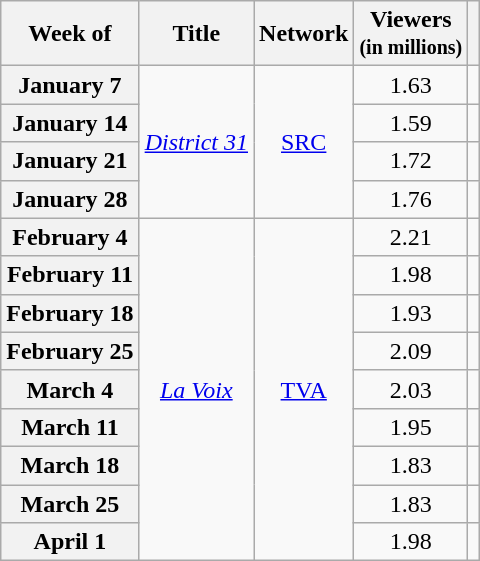<table class="wikitable plainrowheaders" style="text-align: center; display: inline-table;">
<tr>
<th>Week of</th>
<th>Title</th>
<th>Network</th>
<th>Viewers<br><small>(in millions)</small></th>
<th></th>
</tr>
<tr>
<th scope="row">January 7</th>
<td rowspan="4"><em><a href='#'>District 31</a></em></td>
<td rowspan="4"><a href='#'>SRC</a></td>
<td>1.63</td>
<td></td>
</tr>
<tr>
<th scope="row">January 14</th>
<td>1.59</td>
<td></td>
</tr>
<tr>
<th scope="row">January 21</th>
<td>1.72</td>
<td></td>
</tr>
<tr>
<th scope="row">January 28</th>
<td>1.76</td>
<td></td>
</tr>
<tr>
<th scope="row">February 4</th>
<td rowspan="9"><em><a href='#'>La Voix</a></em></td>
<td rowspan="9"><a href='#'>TVA</a></td>
<td>2.21</td>
<td></td>
</tr>
<tr>
<th scope="row">February 11</th>
<td>1.98</td>
<td></td>
</tr>
<tr>
<th scope="row">February 18</th>
<td>1.93</td>
<td></td>
</tr>
<tr>
<th scope="row">February 25</th>
<td>2.09</td>
<td></td>
</tr>
<tr>
<th scope="row">March 4</th>
<td>2.03</td>
<td></td>
</tr>
<tr>
<th scope="row">March 11</th>
<td>1.95</td>
<td></td>
</tr>
<tr>
<th scope="row">March 18</th>
<td>1.83</td>
<td></td>
</tr>
<tr>
<th scope="row">March 25</th>
<td>1.83</td>
<td></td>
</tr>
<tr>
<th scope="row">April 1</th>
<td>1.98</td>
<td></td>
</tr>
</table>
